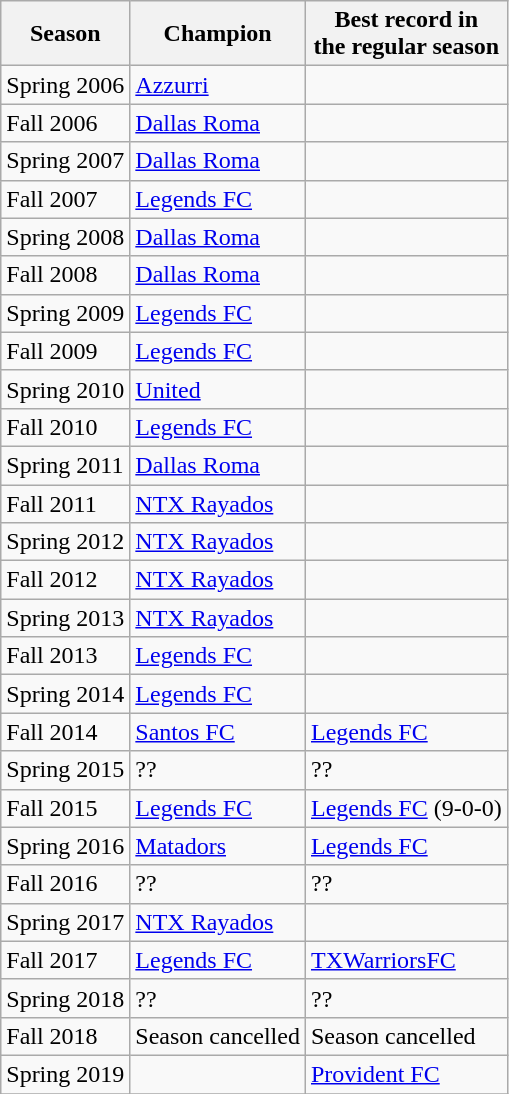<table class="wikitable sortable">
<tr>
<th>Season</th>
<th>Champion</th>
<th>Best record in<br>the regular season</th>
</tr>
<tr>
<td>Spring 2006</td>
<td><a href='#'>Azzurri</a></td>
<td></td>
</tr>
<tr>
<td>Fall 2006</td>
<td><a href='#'>Dallas Roma</a></td>
<td></td>
</tr>
<tr>
<td>Spring 2007</td>
<td><a href='#'>Dallas Roma</a></td>
<td></td>
</tr>
<tr>
<td>Fall 2007</td>
<td><a href='#'>Legends FC</a></td>
<td></td>
</tr>
<tr>
<td>Spring 2008</td>
<td><a href='#'>Dallas Roma</a></td>
<td></td>
</tr>
<tr>
<td>Fall 2008</td>
<td><a href='#'>Dallas Roma</a></td>
<td></td>
</tr>
<tr>
<td>Spring 2009</td>
<td><a href='#'>Legends FC</a></td>
<td></td>
</tr>
<tr>
<td>Fall 2009</td>
<td><a href='#'>Legends FC</a></td>
<td></td>
</tr>
<tr>
<td>Spring 2010</td>
<td><a href='#'>United</a></td>
<td></td>
</tr>
<tr>
<td>Fall 2010</td>
<td><a href='#'>Legends FC</a></td>
<td></td>
</tr>
<tr>
<td>Spring 2011</td>
<td><a href='#'>Dallas Roma</a></td>
<td></td>
</tr>
<tr>
<td>Fall 2011</td>
<td><a href='#'>NTX Rayados</a></td>
<td></td>
</tr>
<tr>
<td>Spring 2012</td>
<td><a href='#'>NTX Rayados</a></td>
<td></td>
</tr>
<tr>
<td>Fall 2012</td>
<td><a href='#'>NTX Rayados</a></td>
<td></td>
</tr>
<tr>
<td>Spring 2013</td>
<td><a href='#'>NTX Rayados</a></td>
<td></td>
</tr>
<tr>
<td>Fall 2013</td>
<td><a href='#'>Legends FC</a></td>
<td></td>
</tr>
<tr>
<td>Spring 2014</td>
<td><a href='#'>Legends FC</a></td>
<td></td>
</tr>
<tr>
<td>Fall 2014</td>
<td><a href='#'>Santos FC</a></td>
<td><a href='#'>Legends FC</a></td>
</tr>
<tr>
<td>Spring 2015</td>
<td>??</td>
<td>??</td>
</tr>
<tr>
<td>Fall 2015</td>
<td><a href='#'>Legends FC</a></td>
<td><a href='#'>Legends FC</a> (9-0-0)</td>
</tr>
<tr>
<td>Spring 2016</td>
<td><a href='#'>Matadors</a></td>
<td><a href='#'>Legends FC</a></td>
</tr>
<tr>
<td>Fall 2016</td>
<td>??</td>
<td>??</td>
</tr>
<tr>
<td>Spring 2017</td>
<td><a href='#'>NTX Rayados</a></td>
<td></td>
</tr>
<tr>
<td>Fall 2017</td>
<td><a href='#'>Legends FC</a></td>
<td><a href='#'>TXWarriorsFC</a></td>
</tr>
<tr>
<td>Spring 2018</td>
<td>??</td>
<td>??</td>
</tr>
<tr>
<td>Fall 2018</td>
<td>Season cancelled</td>
<td>Season cancelled</td>
</tr>
<tr>
<td>Spring 2019</td>
<td></td>
<td><a href='#'>Provident FC</a></td>
</tr>
<tr>
</tr>
</table>
